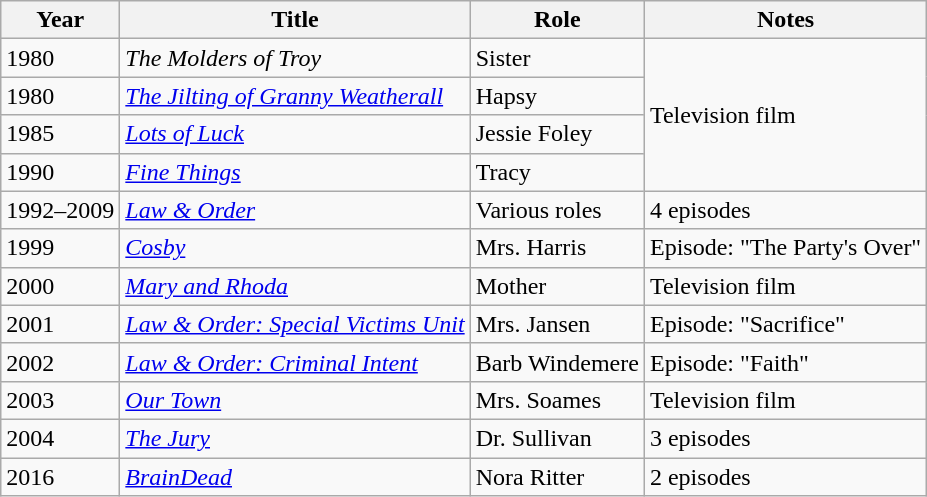<table class="wikitable sortable">
<tr>
<th>Year</th>
<th>Title</th>
<th>Role</th>
<th>Notes</th>
</tr>
<tr>
<td>1980</td>
<td><em>The Molders of Troy</em></td>
<td>Sister</td>
<td rowspan="4">Television film</td>
</tr>
<tr>
<td>1980</td>
<td><em><a href='#'>The Jilting of Granny Weatherall</a></em></td>
<td>Hapsy</td>
</tr>
<tr>
<td>1985</td>
<td><em><a href='#'>Lots of Luck</a></em></td>
<td>Jessie Foley</td>
</tr>
<tr>
<td>1990</td>
<td><a href='#'><em>Fine Things</em></a></td>
<td>Tracy</td>
</tr>
<tr>
<td>1992–2009</td>
<td><em><a href='#'>Law & Order</a></em></td>
<td>Various roles</td>
<td>4 episodes</td>
</tr>
<tr>
<td>1999</td>
<td><a href='#'><em>Cosby</em></a></td>
<td>Mrs. Harris</td>
<td>Episode: "The Party's Over"</td>
</tr>
<tr>
<td>2000</td>
<td><em><a href='#'>Mary and Rhoda</a></em></td>
<td>Mother</td>
<td>Television film</td>
</tr>
<tr>
<td>2001</td>
<td><em><a href='#'>Law & Order: Special Victims Unit</a></em></td>
<td>Mrs. Jansen</td>
<td>Episode: "Sacrifice"</td>
</tr>
<tr>
<td>2002</td>
<td><em><a href='#'>Law & Order: Criminal Intent</a></em></td>
<td>Barb Windemere</td>
<td>Episode: "Faith"</td>
</tr>
<tr>
<td>2003</td>
<td><a href='#'><em>Our Town</em></a></td>
<td>Mrs. Soames</td>
<td>Television film</td>
</tr>
<tr>
<td>2004</td>
<td><a href='#'><em>The Jury</em></a></td>
<td>Dr. Sullivan</td>
<td>3 episodes</td>
</tr>
<tr>
<td>2016</td>
<td><em><a href='#'>BrainDead</a></em></td>
<td>Nora Ritter</td>
<td>2 episodes</td>
</tr>
</table>
